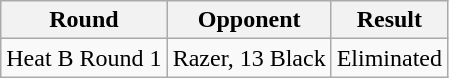<table class="wikitable">
<tr>
<th>Round</th>
<th>Opponent</th>
<th>Result</th>
</tr>
<tr>
<td>Heat B Round 1</td>
<td>Razer, 13 Black</td>
<td>Eliminated</td>
</tr>
</table>
